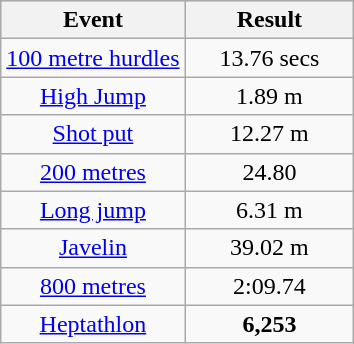<table class="wikitable">
<tr style="background: #cccccc">
<th>Event</th>
<th width=105>Result</th>
</tr>
<tr>
<td align="center"><a href='#'>100 metre hurdles</a></td>
<td align="center">13.76 secs</td>
</tr>
<tr>
<td align="center"><a href='#'>High Jump</a></td>
<td align="center">1.89 m</td>
</tr>
<tr>
<td align="center"><a href='#'>Shot put</a></td>
<td align="center">12.27 m</td>
</tr>
<tr>
<td align="center"><a href='#'>200 metres</a></td>
<td align="center">24.80</td>
</tr>
<tr>
<td align="center"><a href='#'>Long jump</a></td>
<td align="center">6.31 m</td>
</tr>
<tr>
<td align="center"><a href='#'>Javelin</a></td>
<td align="center">39.02 m</td>
</tr>
<tr>
<td align="center"><a href='#'>800 metres</a></td>
<td align="center">2:09.74</td>
</tr>
<tr>
<td align="center"><a href='#'>Heptathlon</a></td>
<td align="center"><strong>6,253</strong></td>
</tr>
</table>
